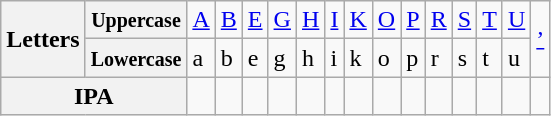<table class="wikitable">
<tr>
<th rowspan="2">Letters</th>
<th><small>Uppercase</small></th>
<td><a href='#'>A</a></td>
<td><a href='#'>B</a></td>
<td><a href='#'>E</a></td>
<td><a href='#'>G</a></td>
<td><a href='#'>H</a></td>
<td><a href='#'>I</a></td>
<td><a href='#'>K</a></td>
<td><a href='#'>O</a></td>
<td><a href='#'>P</a></td>
<td><a href='#'>R</a></td>
<td><a href='#'>S</a></td>
<td><a href='#'>T</a></td>
<td><a href='#'>U</a></td>
<td rowspan="2"><a href='#'>’</a></td>
</tr>
<tr>
<th><small>Lowercase</small></th>
<td>a</td>
<td>b</td>
<td>e</td>
<td>g</td>
<td>h</td>
<td>i</td>
<td>k</td>
<td>o</td>
<td>p</td>
<td>r</td>
<td>s</td>
<td>t</td>
<td>u</td>
</tr>
<tr>
<th colspan="2">IPA</th>
<td></td>
<td></td>
<td></td>
<td></td>
<td></td>
<td></td>
<td></td>
<td></td>
<td></td>
<td></td>
<td></td>
<td></td>
<td></td>
<td></td>
</tr>
</table>
